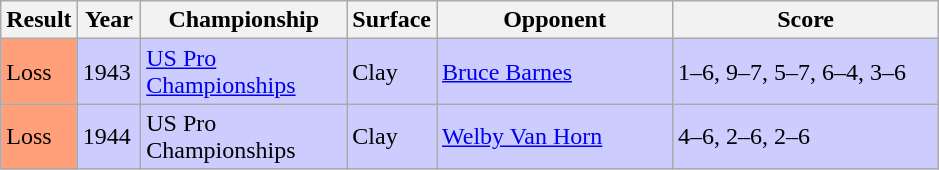<table class="sortable wikitable">
<tr>
<th style="width:40px">Result</th>
<th style="width:35px">Year</th>
<th style="width:130px">Championship</th>
<th style="width:50px">Surface</th>
<th style="width:150px">Opponent</th>
<th style="width:170px" class="unsortable">Score</th>
</tr>
<tr style="background:#ccccff;">
<td style="background:#ffa07a;">Loss</td>
<td>1943</td>
<td><a href='#'>US Pro Championships</a></td>
<td>Clay</td>
<td> <a href='#'>Bruce Barnes</a></td>
<td>1–6, 9–7, 5–7, 6–4, 3–6</td>
</tr>
<tr style="background:#ccccff;">
<td style="background:#ffa07a;">Loss</td>
<td>1944</td>
<td>US Pro Championships</td>
<td>Clay</td>
<td> <a href='#'>Welby Van Horn</a></td>
<td>4–6, 2–6, 2–6</td>
</tr>
</table>
